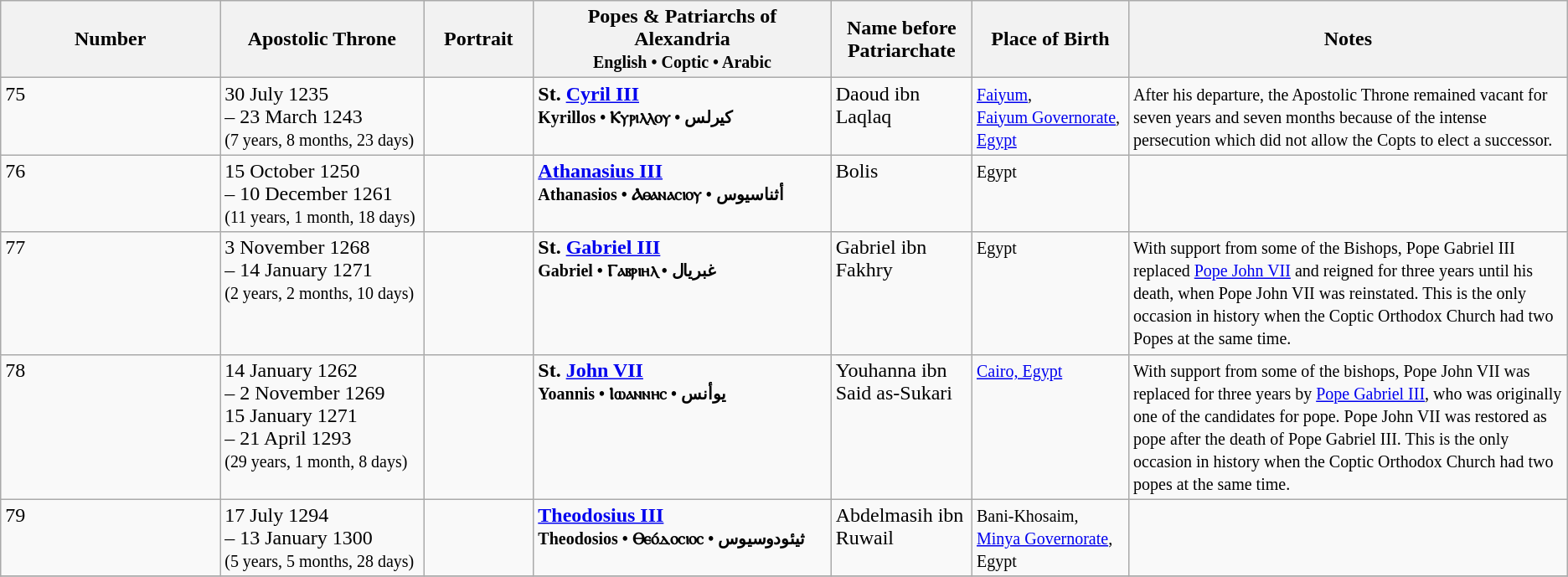<table class="wikitable">
<tr>
<th>Number</th>
<th style="width:13%;">Apostolic Throne</th>
<th style="width:7%;">Portrait</th>
<th style="width:19%;">Popes & Patriarchs of Alexandria<br><small>English • Coptic • Arabic</small></th>
<th style="width:9%;">Name before Patriarchate</th>
<th style="width:10%;">Place of Birth</th>
<th style="width:28%;">Notes</th>
</tr>
<tr valign="top">
<td>75</td>
<td>30 July 1235<br>– 23 March 1243<br><small>(7 years, 8 months, 23 days)</small></td>
<td></td>
<td><strong>St. <a href='#'>Cyril III</a></strong><br><small><strong>Kyrillos • Ⲕⲩⲣⲓⲗⲗⲟⲩ • كيرلس</strong></small></td>
<td>Daoud ibn Laqlaq</td>
<td><small><a href='#'>Faiyum</a>,<br><a href='#'>Faiyum Governorate</a>, <a href='#'>Egypt</a></small></td>
<td><small> After his departure, the Apostolic Throne remained vacant for seven years and seven months because of the intense persecution which did not allow the Copts to elect a successor. </small></td>
</tr>
<tr valign="top">
<td>76</td>
<td>15 October 1250<br>– 10 December 1261<br><small>(11 years, 1 month, 18 days)</small></td>
<td></td>
<td><strong><a href='#'>Athanasius III</a></strong><br><small><strong>Athanasios • Ⲁⲑⲁⲛⲁⲥⲓⲟⲩ • أثناسيوس</strong><br></small></td>
<td>Bolis</td>
<td><small>Egypt</small></td>
<td><small></small></td>
</tr>
<tr valign="top">
<td>77</td>
<td>3 November 1268<br>– 14 January 1271<br><small>(2 years, 2 months, 10 days)</small></td>
<td></td>
<td><strong>St. <a href='#'>Gabriel III</a></strong><br><small><strong>Gabriel • Ⲅⲁⲃⲣⲓⲏⲗ • غبريال</strong></small></td>
<td>Gabriel ibn Fakhry</td>
<td><small>Egypt</small></td>
<td><small>With support from some of the Bishops, Pope Gabriel III replaced <a href='#'>Pope John VII</a> and reigned for three years until his death, when Pope John VII was reinstated. This is the only occasion in history when the Coptic Orthodox Church had two Popes at the same time. </small></td>
</tr>
<tr valign="top">
<td>78</td>
<td>14 January 1262<br>– 2 November 1269<br>15 January 1271<br>– 21 April 1293<br><small>(29 years, 1 month, 8 days)</small></td>
<td></td>
<td><strong>St. <a href='#'>John VII</a></strong><br><small><strong>Yoannis • Ⲓⲱⲁⲛⲛⲏⲥ • يوأنس</strong></small></td>
<td>Youhanna ibn Said as-Sukari</td>
<td><small><a href='#'>Cairo, Egypt</a></small></td>
<td><small> With support from some of the bishops, Pope John VII was replaced for three years by <a href='#'>Pope Gabriel III</a>, who was originally one of the candidates for pope. Pope John VII was restored as pope after the death of Pope Gabriel III. This is the only occasion in history when the Coptic Orthodox Church had two popes at the same time.</small></td>
</tr>
<tr valign="top">
<td>79</td>
<td>17 July 1294<br>– 13 January 1300<br><small>(5 years, 5 months, 28 days)</small></td>
<td></td>
<td><strong><a href='#'>Theodosius III</a></strong><br><small><strong>Theodosios • Ⲑⲉⲟ́ⲇⲟⲥⲓⲟⲥ • ثيئودوسيوس</strong></small></td>
<td>Abdelmasih ibn Ruwail</td>
<td><small>Bani-Khosaim,<br><a href='#'>Minya Governorate</a>, Egypt</small></td>
<td><small></small></td>
</tr>
<tr valign="top">
</tr>
</table>
